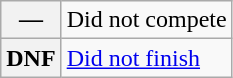<table class="wikitable">
<tr>
<th scope="row">—</th>
<td>Did not compete</td>
</tr>
<tr>
<th scope="row">DNF</th>
<td><a href='#'>Did not finish</a></td>
</tr>
</table>
